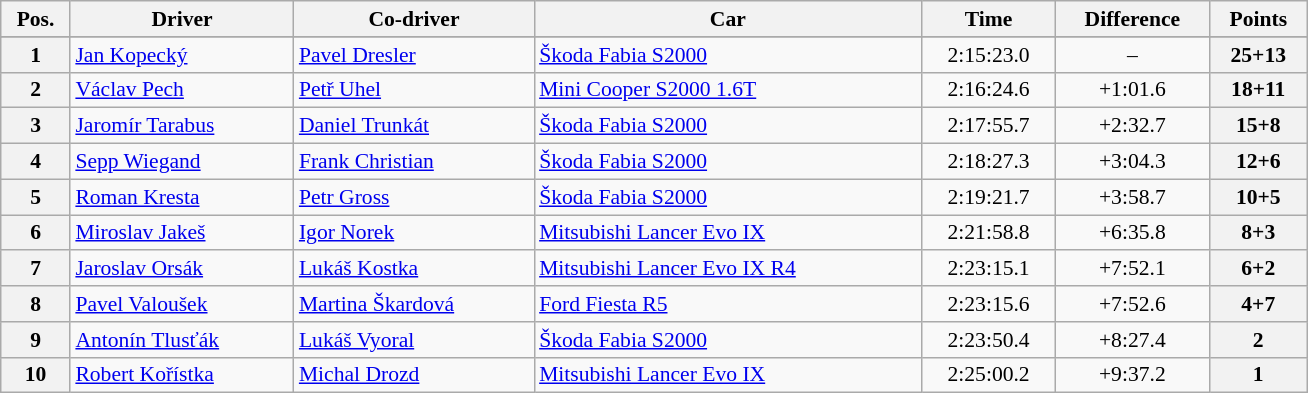<table class="wikitable"  style="width:69%; text-align:center; font-size:90%; max-width:950px;">
<tr>
<th>Pos.</th>
<th>Driver</th>
<th>Co-driver</th>
<th>Car</th>
<th>Time</th>
<th>Difference</th>
<th>Points</th>
</tr>
<tr>
</tr>
<tr>
<th>1</th>
<td align=left> <a href='#'>Jan Kopecký</a></td>
<td align=left> <a href='#'>Pavel Dresler</a></td>
<td align=left> <a href='#'>Škoda Fabia S2000</a></td>
<td>2:15:23.0</td>
<td>–</td>
<th>25+13</th>
</tr>
<tr>
<th>2</th>
<td align=left> <a href='#'>Václav Pech</a></td>
<td align=left> <a href='#'>Petř Uhel</a></td>
<td align=left> <a href='#'>Mini Cooper S2000 1.6T</a></td>
<td>2:16:24.6</td>
<td>+1:01.6</td>
<th>18+11</th>
</tr>
<tr>
<th>3</th>
<td align=left> <a href='#'>Jaromír Tarabus</a></td>
<td align=left> <a href='#'>Daniel Trunkát</a></td>
<td align=left> <a href='#'>Škoda Fabia S2000</a></td>
<td>2:17:55.7</td>
<td>+2:32.7</td>
<th>15+8</th>
</tr>
<tr>
<th>4</th>
<td align=left> <a href='#'>Sepp Wiegand</a></td>
<td align=left> <a href='#'>Frank Christian</a></td>
<td align=left> <a href='#'>Škoda Fabia S2000</a></td>
<td>2:18:27.3</td>
<td>+3:04.3</td>
<th>12+6</th>
</tr>
<tr>
<th>5</th>
<td align=left> <a href='#'>Roman Kresta</a></td>
<td align=left> <a href='#'>Petr Gross</a></td>
<td align=left> <a href='#'>Škoda Fabia S2000</a></td>
<td>2:19:21.7</td>
<td>+3:58.7</td>
<th>10+5</th>
</tr>
<tr>
<th>6</th>
<td align=left> <a href='#'>Miroslav Jakeš</a></td>
<td align=left> <a href='#'>Igor Norek</a></td>
<td align=left> <a href='#'>Mitsubishi Lancer Evo IX</a></td>
<td>2:21:58.8</td>
<td>+6:35.8</td>
<th>8+3</th>
</tr>
<tr>
<th>7</th>
<td align=left> <a href='#'>Jaroslav Orsák</a></td>
<td align=left> <a href='#'>Lukáš Kostka</a></td>
<td align=left> <a href='#'>Mitsubishi Lancer Evo IX R4</a></td>
<td>2:23:15.1</td>
<td>+7:52.1</td>
<th>6+2</th>
</tr>
<tr>
<th>8</th>
<td align=left> <a href='#'>Pavel Valoušek</a></td>
<td align=left> <a href='#'>Martina Škardová</a></td>
<td align=left> <a href='#'>Ford Fiesta R5</a></td>
<td>2:23:15.6</td>
<td>+7:52.6</td>
<th>4+7</th>
</tr>
<tr>
<th>9</th>
<td align=left> <a href='#'>Antonín Tlusťák</a></td>
<td align=left> <a href='#'>Lukáš Vyoral</a></td>
<td align=left> <a href='#'>Škoda Fabia S2000</a></td>
<td>2:23:50.4</td>
<td>+8:27.4</td>
<th>2</th>
</tr>
<tr>
<th>10</th>
<td align=left> <a href='#'>Robert Kořístka</a></td>
<td align=left> <a href='#'>Michal Drozd</a></td>
<td align=left> <a href='#'>Mitsubishi Lancer Evo IX</a></td>
<td>2:25:00.2</td>
<td>+9:37.2</td>
<th>1</th>
</tr>
</table>
